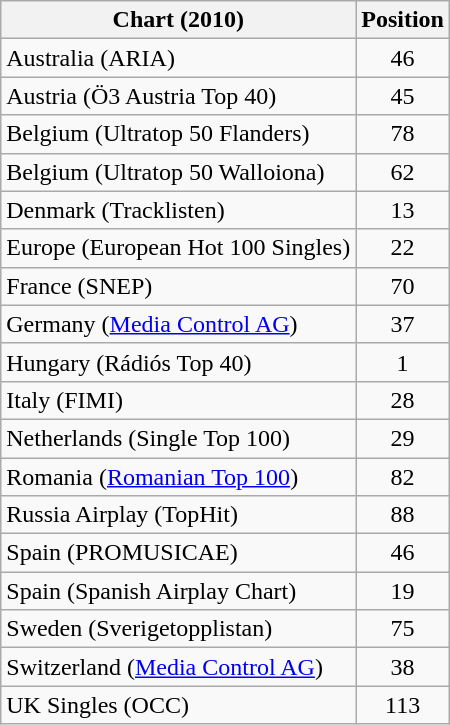<table class="wikitable sortable" style="text-align:center">
<tr>
<th scope="col">Chart (2010)</th>
<th scope="col">Position</th>
</tr>
<tr>
<td style="text-align:left;">Australia (ARIA)</td>
<td>46</td>
</tr>
<tr>
<td style="text-align:left;">Austria (Ö3 Austria Top 40)</td>
<td>45</td>
</tr>
<tr>
<td style="text-align:left;">Belgium (Ultratop 50 Flanders)</td>
<td>78</td>
</tr>
<tr>
<td style="text-align:left;">Belgium (Ultratop 50 Walloiona)</td>
<td>62</td>
</tr>
<tr>
<td style="text-align:left;">Denmark (Tracklisten)</td>
<td>13</td>
</tr>
<tr>
<td style="text-align:left;">Europe (European Hot 100 Singles)</td>
<td>22</td>
</tr>
<tr>
<td style="text-align:left;">France (SNEP)</td>
<td>70</td>
</tr>
<tr>
<td style="text-align:left;">Germany (<a href='#'>Media Control AG</a>)</td>
<td>37</td>
</tr>
<tr>
<td style="text-align:left;">Hungary (Rádiós Top 40)</td>
<td style="text-align:center;">1</td>
</tr>
<tr>
<td style="text-align:left;">Italy (FIMI)</td>
<td style="text-align:center;">28</td>
</tr>
<tr>
<td style="text-align:left;">Netherlands (Single Top 100)</td>
<td style="text-align:center;">29</td>
</tr>
<tr>
<td style="text-align:left;">Romania (<a href='#'>Romanian Top 100</a>)</td>
<td style="text-align:center;">82</td>
</tr>
<tr>
<td style="text-align:left;">Russia Airplay (TopHit)</td>
<td style="text-align:center;">88</td>
</tr>
<tr>
<td style="text-align:left;">Spain (PROMUSICAE)</td>
<td>46</td>
</tr>
<tr>
<td style="text-align:left;">Spain (Spanish Airplay Chart)</td>
<td>19</td>
</tr>
<tr>
<td style="text-align:left;">Sweden (Sverigetopplistan)</td>
<td>75</td>
</tr>
<tr>
<td style="text-align:left;">Switzerland (<a href='#'>Media Control AG</a>)</td>
<td>38</td>
</tr>
<tr>
<td style="text-align:left;">UK Singles (OCC)</td>
<td>113</td>
</tr>
</table>
